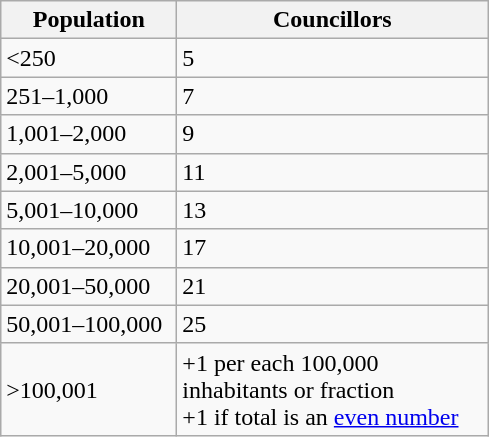<table class="wikitable" style="text-align:left;">
<tr>
<th width="110">Population</th>
<th width="200">Councillors</th>
</tr>
<tr>
<td><250</td>
<td>5</td>
</tr>
<tr>
<td>251–1,000</td>
<td>7</td>
</tr>
<tr>
<td>1,001–2,000</td>
<td>9</td>
</tr>
<tr>
<td>2,001–5,000</td>
<td>11</td>
</tr>
<tr>
<td>5,001–10,000</td>
<td>13</td>
</tr>
<tr>
<td>10,001–20,000</td>
<td>17</td>
</tr>
<tr>
<td>20,001–50,000</td>
<td>21</td>
</tr>
<tr>
<td>50,001–100,000</td>
<td>25</td>
</tr>
<tr>
<td>>100,001</td>
<td>+1 per each 100,000 inhabitants or fraction<br>+1 if total is an <a href='#'>even number</a></td>
</tr>
</table>
